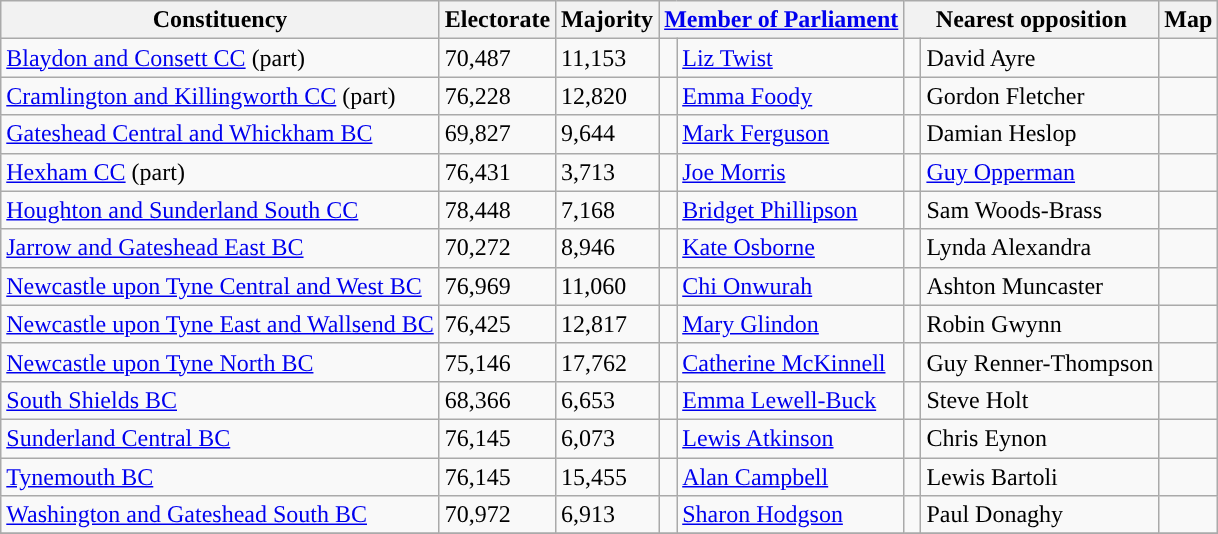<table class="wikitable sortable">
<tr>
<th rowspan="1">Constituency</th>
<th rowspan="1">Electorate</th>
<th rowspan="1">Majority</th>
<th class="unsortable" colspan="2"><a href='#'>Member of Parliament</a></th>
<th class="unsortable" colspan="2">Nearest opposition<br></th>
<th class="unsortable" rowspan="1">Map</th>
</tr>
<tr>
<td><a href='#'>Blaydon and Consett CC</a> (part)</td>
<td>70,487</td>
<td>11,153</td>
<td style="color:inherit;background:"> </td>
<td><a href='#'>Liz Twist</a></td>
<td style="color:inherit;background:"> </td>
<td>David Ayre</td>
<td></td>
</tr>
<tr>
<td><a href='#'>Cramlington and Killingworth CC</a> (part)</td>
<td>76,228</td>
<td>12,820</td>
<td style="color:inherit;background:"> </td>
<td><a href='#'>Emma Foody</a></td>
<td style="color:inherit;background:"> </td>
<td>Gordon Fletcher</td>
<td></td>
</tr>
<tr>
<td><a href='#'>Gateshead Central and Whickham BC</a></td>
<td>69,827</td>
<td>9,644</td>
<td style="color:inherit;background:"> </td>
<td><a href='#'>Mark Ferguson</a></td>
<td style="color:inherit;background:"> </td>
<td>Damian Heslop</td>
<td></td>
</tr>
<tr>
<td><a href='#'>Hexham CC</a> (part)</td>
<td>76,431</td>
<td>3,713</td>
<td style="color:inherit;background:"></td>
<td><a href='#'>Joe Morris</a></td>
<td style="color:inherit;background:"> </td>
<td><a href='#'>Guy Opperman</a></td>
<td></td>
</tr>
<tr>
<td><a href='#'>Houghton and Sunderland South CC</a></td>
<td>78,448</td>
<td>7,168</td>
<td style="color:inherit;background:"> </td>
<td><a href='#'>Bridget Phillipson</a></td>
<td style="color:inherit;background:"> </td>
<td>Sam Woods-Brass</td>
<td></td>
</tr>
<tr>
<td><a href='#'>Jarrow and Gateshead East BC</a></td>
<td>70,272</td>
<td>8,946</td>
<td style="color:inherit;background:"> </td>
<td><a href='#'>Kate Osborne</a></td>
<td style="color:inherit;background:"> </td>
<td>Lynda Alexandra</td>
<td></td>
</tr>
<tr>
<td><a href='#'>Newcastle upon Tyne Central and West BC</a></td>
<td>76,969</td>
<td>11,060</td>
<td style="color:inherit;background:"> </td>
<td><a href='#'>Chi Onwurah</a></td>
<td style="color:inherit;background:"> </td>
<td>Ashton Muncaster</td>
<td></td>
</tr>
<tr>
<td><a href='#'>Newcastle upon Tyne East and Wallsend BC</a></td>
<td>76,425</td>
<td>12,817</td>
<td style="color:inherit;background:"> </td>
<td><a href='#'>Mary Glindon</a></td>
<td style="color:inherit;background:"> </td>
<td>Robin Gwynn</td>
<td></td>
</tr>
<tr>
<td><a href='#'>Newcastle upon Tyne North BC</a></td>
<td>75,146</td>
<td>17,762</td>
<td style="color:inherit;background:"> </td>
<td><a href='#'>Catherine McKinnell</a></td>
<td style="color:inherit;background:"> </td>
<td>Guy Renner-Thompson</td>
<td></td>
</tr>
<tr>
<td><a href='#'>South Shields BC</a></td>
<td>68,366</td>
<td>6,653</td>
<td style="color:inherit;background:"> </td>
<td><a href='#'>Emma Lewell-Buck</a></td>
<td style="color:inherit;background:"></td>
<td>Steve Holt</td>
<td></td>
</tr>
<tr>
<td><a href='#'>Sunderland Central BC</a></td>
<td>76,145</td>
<td>6,073</td>
<td style="color:inherit;background:"> </td>
<td><a href='#'>Lewis Atkinson</a></td>
<td style="color:inherit;background:"> </td>
<td>Chris Eynon</td>
<td></td>
</tr>
<tr>
<td><a href='#'>Tynemouth BC</a></td>
<td>76,145</td>
<td>15,455</td>
<td style="color:inherit;background:"> </td>
<td><a href='#'>Alan Campbell</a></td>
<td style="color:inherit;background:"> </td>
<td>Lewis Bartoli</td>
<td></td>
</tr>
<tr>
<td><a href='#'>Washington and Gateshead South BC</a></td>
<td>70,972</td>
<td>6,913</td>
<td style="color:inherit;background:"> </td>
<td><a href='#'>Sharon Hodgson</a></td>
<td style="color:inherit;background:"> </td>
<td>Paul Donaghy</td>
<td></td>
</tr>
<tr>
</tr>
</table>
